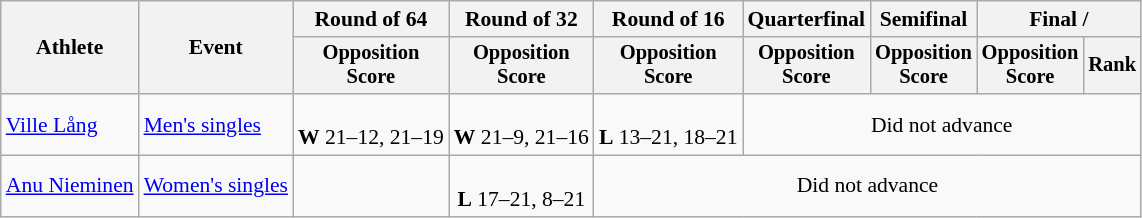<table class=wikitable style="font-size:90%">
<tr>
<th rowspan="2">Athlete</th>
<th rowspan="2">Event</th>
<th>Round of 64</th>
<th>Round of 32</th>
<th>Round of 16</th>
<th>Quarterfinal</th>
<th>Semifinal</th>
<th colspan=2>Final / </th>
</tr>
<tr style="font-size:95%">
<th>Opposition<br>Score</th>
<th>Opposition<br>Score</th>
<th>Opposition<br>Score</th>
<th>Opposition<br>Score</th>
<th>Opposition<br>Score</th>
<th>Opposition<br>Score</th>
<th>Rank</th>
</tr>
<tr align=center>
<td align=left><a href='#'>Ville Lång</a></td>
<td align=left><a href='#'>Men's singles</a></td>
<td><br><strong>W</strong> 21–12, 21–19</td>
<td><br><strong>W</strong> 21–9, 21–16</td>
<td><br><strong>L</strong> 13–21, 18–21</td>
<td colspan=4>Did not advance</td>
</tr>
<tr align=center>
<td align=left><a href='#'>Anu Nieminen</a></td>
<td align=left><a href='#'>Women's singles</a></td>
<td></td>
<td><br><strong>L</strong> 17–21, 8–21</td>
<td colspan=5>Did not advance</td>
</tr>
</table>
